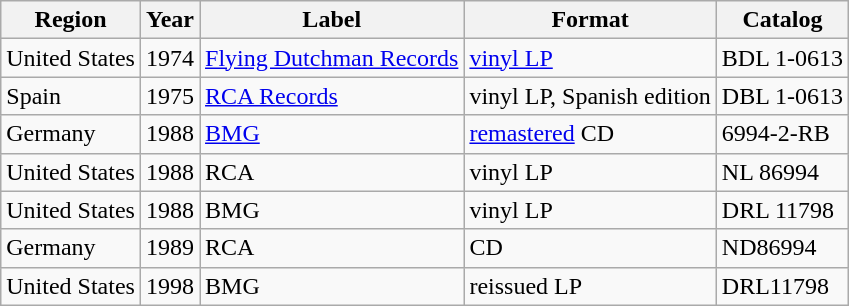<table class="wikitable">
<tr>
<th>Region</th>
<th>Year</th>
<th>Label</th>
<th>Format</th>
<th>Catalog</th>
</tr>
<tr>
<td>United States</td>
<td>1974</td>
<td><a href='#'>Flying Dutchman Records</a></td>
<td><a href='#'>vinyl LP</a></td>
<td>BDL 1-0613</td>
</tr>
<tr>
<td>Spain</td>
<td>1975</td>
<td><a href='#'>RCA Records</a></td>
<td>vinyl LP, Spanish edition</td>
<td>DBL 1-0613</td>
</tr>
<tr>
<td>Germany</td>
<td>1988</td>
<td><a href='#'>BMG</a></td>
<td><a href='#'>remastered</a> CD</td>
<td>6994-2-RB</td>
</tr>
<tr>
<td>United States</td>
<td>1988</td>
<td>RCA</td>
<td>vinyl LP</td>
<td>NL 86994</td>
</tr>
<tr>
<td>United States</td>
<td>1988</td>
<td>BMG</td>
<td>vinyl LP</td>
<td>DRL 11798</td>
</tr>
<tr>
<td>Germany</td>
<td>1989</td>
<td>RCA</td>
<td>CD</td>
<td>ND86994</td>
</tr>
<tr>
<td>United States</td>
<td>1998</td>
<td>BMG</td>
<td>reissued LP</td>
<td>DRL11798</td>
</tr>
</table>
